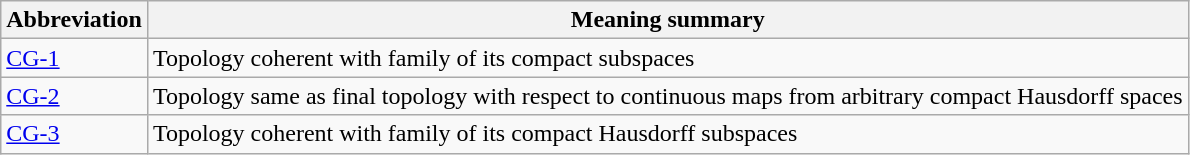<table class="wikitable">
<tr>
<th>Abbreviation</th>
<th>Meaning summary</th>
</tr>
<tr>
<td><a href='#'>CG-1</a></td>
<td>Topology coherent with family of its compact subspaces</td>
</tr>
<tr>
<td><a href='#'>CG-2</a></td>
<td>Topology same as final topology with respect to continuous maps from arbitrary compact Hausdorff spaces</td>
</tr>
<tr>
<td><a href='#'>CG-3</a></td>
<td>Topology coherent with family of its compact Hausdorff subspaces</td>
</tr>
</table>
